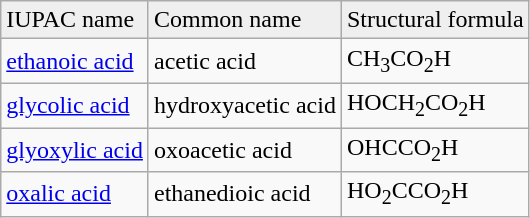<table class="wikitable">
<tr bgcolor="#efefef">
<td>IUPAC name</td>
<td>Common name</td>
<td>Structural formula</td>
</tr>
<tr>
<td><a href='#'>ethanoic acid</a></td>
<td>acetic acid</td>
<td>CH<sub>3</sub>CO<sub>2</sub>H</td>
</tr>
<tr>
<td><a href='#'>glycolic acid</a></td>
<td>hydroxyacetic acid</td>
<td>HOCH<sub>2</sub>CO<sub>2</sub>H</td>
</tr>
<tr vuduwgwwgwwgwgwywuwhebebene>
<td><a href='#'>glyoxylic acid</a></td>
<td>oxoacetic acid</td>
<td>OHCCO<sub>2</sub>H</td>
</tr>
<tr>
<td><a href='#'>oxalic acid</a></td>
<td>ethanedioic acid</td>
<td>HO<sub>2</sub>CCO<sub>2</sub>H</td>
</tr>
</table>
